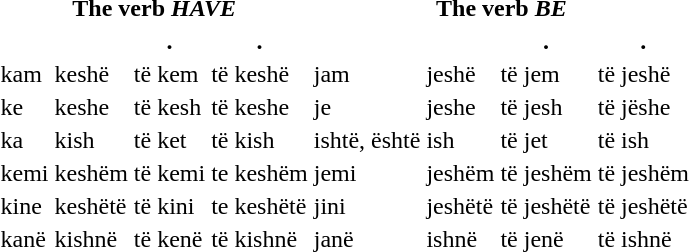<table>
<tr>
<th rowspan="2"></th>
<th colspan="4">The verb <em>HAVE</em></th>
<th colspan="4">The verb <em>BE</em></th>
</tr>
<tr>
<th></th>
<th></th>
<th>.</th>
<th>.</th>
<th></th>
<th></th>
<th>.</th>
<th>.</th>
</tr>
<tr>
<th></th>
<td>kam</td>
<td>keshë</td>
<td>të kem</td>
<td>të keshë</td>
<td>jam</td>
<td>jeshë</td>
<td>të jem</td>
<td>të jeshë</td>
</tr>
<tr>
<th></th>
<td>ke</td>
<td>keshe</td>
<td>të kesh</td>
<td>të keshe</td>
<td>je</td>
<td>jeshe</td>
<td>të jesh</td>
<td>të jëshe</td>
</tr>
<tr>
<th></th>
<td>ka</td>
<td>kish</td>
<td>të ket</td>
<td>të kish</td>
<td>ishtë, është</td>
<td>ish</td>
<td>të jet</td>
<td>të ish</td>
</tr>
<tr>
<th></th>
<td>kemi</td>
<td>keshëm</td>
<td>të kemi</td>
<td>te keshëm</td>
<td>jemi</td>
<td>jeshëm</td>
<td>të jeshëm</td>
<td>të jeshëm</td>
</tr>
<tr>
<th></th>
<td>kine</td>
<td>keshëtë</td>
<td>të kini</td>
<td>te keshëtë</td>
<td>jini</td>
<td>jeshëtë</td>
<td>të jeshëtë</td>
<td>të jeshëtë</td>
</tr>
<tr>
<th></th>
<td>kanë</td>
<td>kishnë</td>
<td>të kenë</td>
<td>të kishnë</td>
<td>janë</td>
<td>ishnë</td>
<td>të jenë</td>
<td>të ishnë</td>
</tr>
</table>
